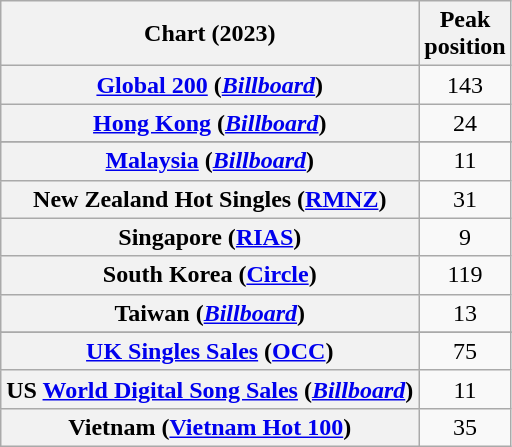<table class="wikitable sortable plainrowheaders" style="text-align:center">
<tr>
<th scope="col">Chart (2023)</th>
<th scope="col">Peak<br>position</th>
</tr>
<tr>
<th scope="row"><a href='#'>Global 200</a> (<em><a href='#'>Billboard</a></em>)</th>
<td>143</td>
</tr>
<tr>
<th scope="row"><a href='#'>Hong Kong</a> (<em><a href='#'>Billboard</a></em>)</th>
<td>24</td>
</tr>
<tr>
</tr>
<tr>
<th scope="row"><a href='#'>Malaysia</a> (<em><a href='#'>Billboard</a></em>)</th>
<td>11</td>
</tr>
<tr>
<th scope="row">New Zealand Hot Singles (<a href='#'>RMNZ</a>)</th>
<td>31</td>
</tr>
<tr>
<th scope="row">Singapore (<a href='#'>RIAS</a>)</th>
<td>9</td>
</tr>
<tr>
<th scope="row">South Korea (<a href='#'>Circle</a>)</th>
<td>119</td>
</tr>
<tr>
<th scope="row">Taiwan (<em><a href='#'>Billboard</a></em>)</th>
<td>13</td>
</tr>
<tr>
</tr>
<tr>
<th scope="row"><a href='#'>UK Singles Sales</a> (<a href='#'>OCC</a>)</th>
<td>75</td>
</tr>
<tr>
<th scope="row">US <a href='#'>World Digital Song Sales</a> (<em><a href='#'>Billboard</a></em>)</th>
<td>11</td>
</tr>
<tr>
<th scope="row">Vietnam (<a href='#'>Vietnam Hot 100</a>)</th>
<td>35</td>
</tr>
</table>
